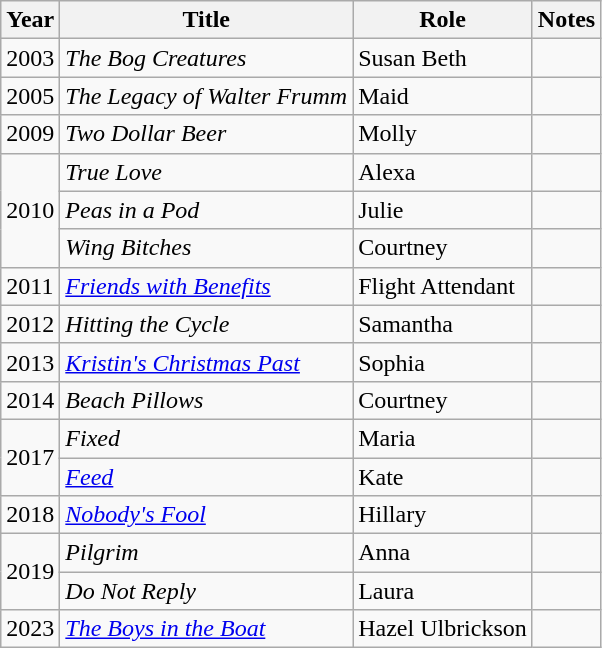<table class="wikitable sortable">
<tr>
<th>Year</th>
<th>Title</th>
<th>Role</th>
<th class="unsortable">Notes</th>
</tr>
<tr>
<td>2003</td>
<td><em>The Bog Creatures</em></td>
<td>Susan Beth</td>
<td></td>
</tr>
<tr>
<td>2005</td>
<td><em>The Legacy of Walter Frumm</em></td>
<td>Maid</td>
<td></td>
</tr>
<tr>
<td>2009</td>
<td><em>Two Dollar Beer</em></td>
<td>Molly</td>
<td></td>
</tr>
<tr>
<td rowspan="3">2010</td>
<td><em>True Love</em></td>
<td>Alexa</td>
<td></td>
</tr>
<tr>
<td><em>Peas in a Pod</em></td>
<td>Julie</td>
<td></td>
</tr>
<tr>
<td><em>Wing Bitches</em></td>
<td>Courtney</td>
<td></td>
</tr>
<tr>
<td>2011</td>
<td><em><a href='#'>Friends with Benefits</a></em></td>
<td>Flight Attendant</td>
<td></td>
</tr>
<tr>
<td>2012</td>
<td><em>Hitting the Cycle</em></td>
<td>Samantha</td>
<td></td>
</tr>
<tr>
<td>2013</td>
<td><em><a href='#'>Kristin's Christmas Past</a></em></td>
<td>Sophia</td>
<td></td>
</tr>
<tr>
<td>2014</td>
<td><em>Beach Pillows</em></td>
<td>Courtney</td>
<td></td>
</tr>
<tr>
<td rowspan="2">2017</td>
<td><em>Fixed</em></td>
<td>Maria</td>
<td></td>
</tr>
<tr>
<td><em><a href='#'>Feed</a></em></td>
<td>Kate</td>
<td></td>
</tr>
<tr>
<td>2018</td>
<td><em><a href='#'>Nobody's Fool</a></em></td>
<td>Hillary</td>
<td></td>
</tr>
<tr>
<td rowspan="2">2019</td>
<td><em>Pilgrim</em></td>
<td>Anna</td>
<td></td>
</tr>
<tr>
<td><em>Do Not Reply</em></td>
<td>Laura</td>
<td></td>
</tr>
<tr>
<td>2023</td>
<td><em><a href='#'>The Boys in the Boat</a></em></td>
<td>Hazel Ulbrickson</td>
<td></td>
</tr>
</table>
